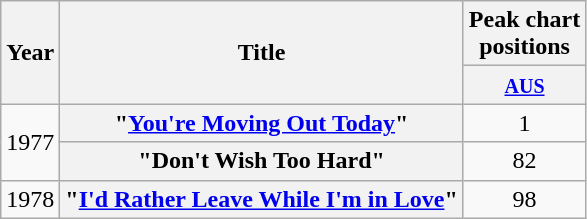<table class="wikitable plainrowheaders" style="text-align:center;" border="1">
<tr>
<th scope="col" rowspan="2">Year</th>
<th scope="col" rowspan="2">Title</th>
<th scope="col" colspan="1">Peak chart<br>positions</th>
</tr>
<tr>
<th scope="col" style="text-align:center;"><small><a href='#'>AUS</a><br></small></th>
</tr>
<tr>
<td rowspan="2">1977</td>
<th scope="row">"<a href='#'>You're Moving Out Today</a>"</th>
<td style="text-align:center;">1</td>
</tr>
<tr>
<th scope="row">"Don't Wish Too Hard"</th>
<td style="text-align:center;">82</td>
</tr>
<tr>
<td>1978</td>
<th scope="row">"<a href='#'>I'd Rather Leave While I'm in Love</a>"</th>
<td style="text-align:center;">98</td>
</tr>
</table>
